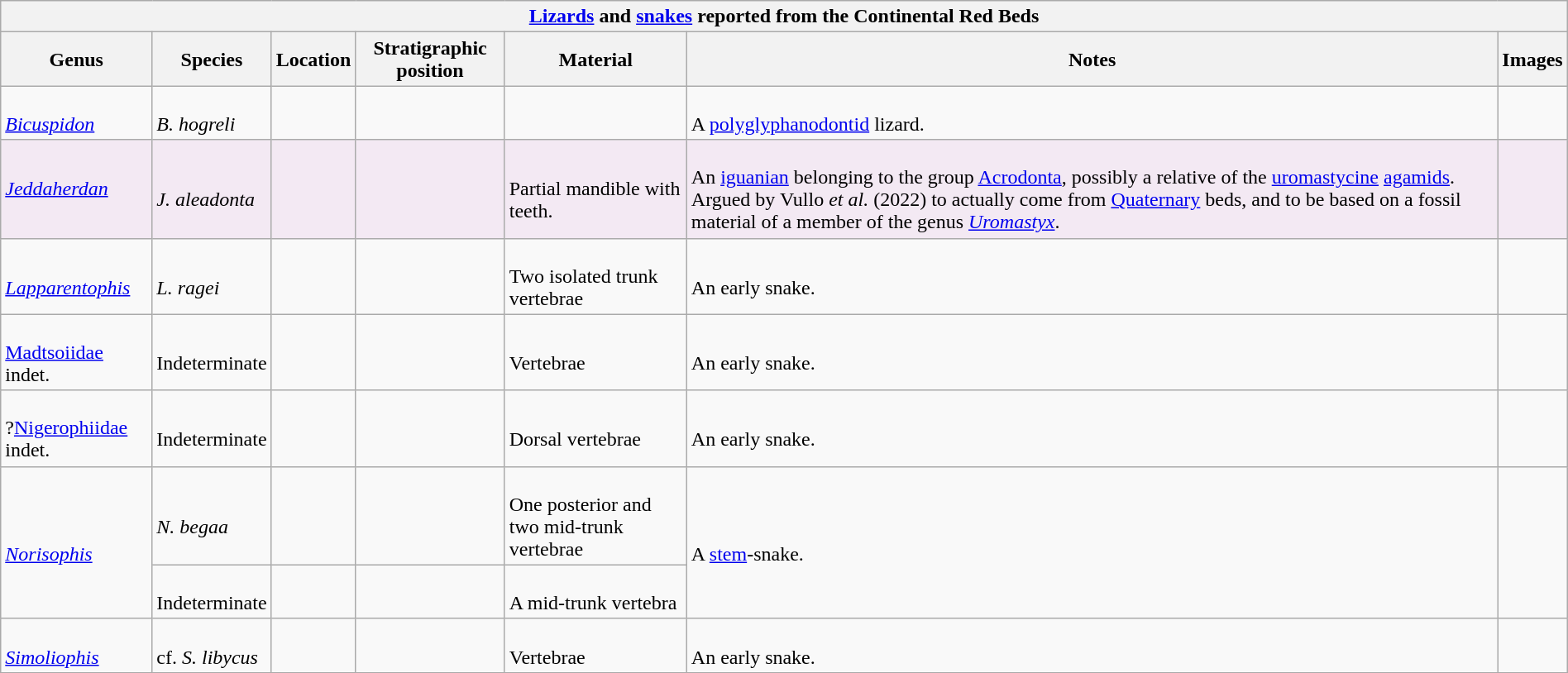<table class="wikitable" align="center" width="100%">
<tr>
<th colspan="7" align="center"><a href='#'>Lizards</a> and <a href='#'>snakes</a> reported from the Continental Red Beds</th>
</tr>
<tr>
<th>Genus</th>
<th>Species</th>
<th>Location</th>
<th>Stratigraphic position</th>
<th>Material</th>
<th>Notes</th>
<th>Images</th>
</tr>
<tr>
<td><br><em><a href='#'>Bicuspidon</a></em></td>
<td><br><em>B. hogreli</em></td>
<td></td>
<td></td>
<td></td>
<td><br>A <a href='#'>polyglyphanodontid</a> lizard.</td>
<td></td>
</tr>
<tr style="background:#f3e9f3;">
<td><em><a href='#'>Jeddaherdan</a></em></td>
<td><br><em>J. aleadonta</em></td>
<td></td>
<td></td>
<td><br>Partial mandible with teeth.</td>
<td><br>An <a href='#'>iguanian</a> belonging to the group <a href='#'>Acrodonta</a>, possibly a relative of the <a href='#'>uromastycine</a> <a href='#'>agamids</a>. Argued by Vullo <em>et al.</em> (2022) to actually come from <a href='#'>Quaternary</a> beds, and to be based on a fossil material of a member of the genus <em><a href='#'>Uromastyx</a></em>.</td>
<td></td>
</tr>
<tr>
<td><br><em><a href='#'>Lapparentophis</a></em></td>
<td><br><em>L. ragei</em></td>
<td></td>
<td></td>
<td><br>Two isolated trunk vertebrae</td>
<td><br>An early snake.</td>
<td></td>
</tr>
<tr>
<td><br><a href='#'>Madtsoiidae</a> indet.</td>
<td><br>Indeterminate</td>
<td></td>
<td></td>
<td><br>Vertebrae</td>
<td><br>An early snake.</td>
<td></td>
</tr>
<tr>
<td><br>?<a href='#'>Nigerophiidae</a> indet.</td>
<td><br>Indeterminate</td>
<td></td>
<td></td>
<td><br>Dorsal vertebrae</td>
<td><br>An early snake.</td>
<td></td>
</tr>
<tr>
<td rowspan="2"><br><em><a href='#'>Norisophis</a></em></td>
<td><br><em>N. begaa</em></td>
<td></td>
<td></td>
<td><br>One posterior and two mid-trunk vertebrae</td>
<td rowspan="2"><br>A <a href='#'>stem</a>-snake.</td>
<td rowspan="2"></td>
</tr>
<tr>
<td><br>Indeterminate</td>
<td></td>
<td></td>
<td><br>A mid-trunk vertebra</td>
</tr>
<tr>
<td><br><em><a href='#'>Simoliophis</a></em></td>
<td><br>cf. <em>S. libycus</em></td>
<td></td>
<td></td>
<td><br>Vertebrae</td>
<td><br>An early snake.</td>
<td></td>
</tr>
<tr>
</tr>
</table>
